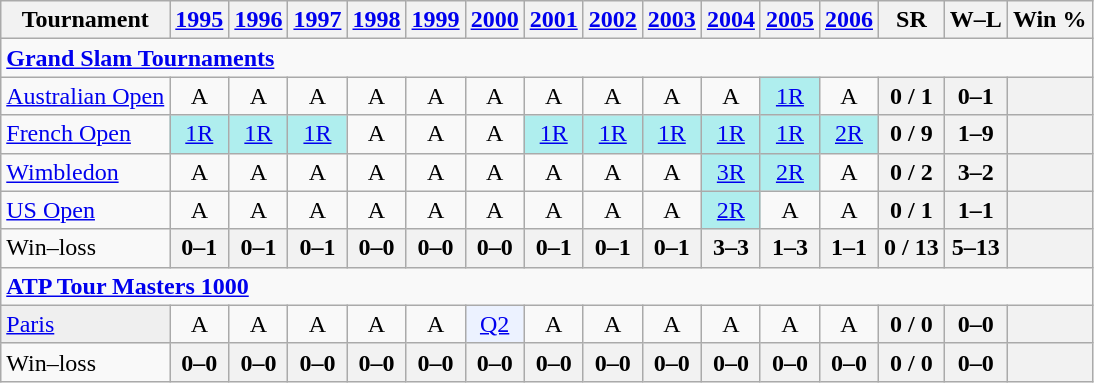<table class=wikitable style=text-align:center>
<tr>
<th>Tournament</th>
<th><a href='#'>1995</a></th>
<th><a href='#'>1996</a></th>
<th><a href='#'>1997</a></th>
<th><a href='#'>1998</a></th>
<th><a href='#'>1999</a></th>
<th><a href='#'>2000</a></th>
<th><a href='#'>2001</a></th>
<th><a href='#'>2002</a></th>
<th><a href='#'>2003</a></th>
<th><a href='#'>2004</a></th>
<th><a href='#'>2005</a></th>
<th><a href='#'>2006</a></th>
<th>SR</th>
<th>W–L</th>
<th>Win %</th>
</tr>
<tr>
<td colspan=25 style=text-align:left><a href='#'><strong>Grand Slam Tournaments</strong></a></td>
</tr>
<tr>
<td align=left><a href='#'>Australian Open</a></td>
<td>A</td>
<td>A</td>
<td>A</td>
<td>A</td>
<td>A</td>
<td>A</td>
<td>A</td>
<td>A</td>
<td>A</td>
<td>A</td>
<td bgcolor=afeeee><a href='#'>1R</a></td>
<td>A</td>
<th>0 / 1</th>
<th>0–1</th>
<th></th>
</tr>
<tr>
<td align=left><a href='#'>French Open</a></td>
<td bgcolor=afeeee><a href='#'>1R</a></td>
<td bgcolor=afeeee><a href='#'>1R</a></td>
<td bgcolor=afeeee><a href='#'>1R</a></td>
<td>A</td>
<td>A</td>
<td>A</td>
<td bgcolor=afeeee><a href='#'>1R</a></td>
<td bgcolor=afeeee><a href='#'>1R</a></td>
<td bgcolor=afeeee><a href='#'>1R</a></td>
<td bgcolor=afeeee><a href='#'>1R</a></td>
<td bgcolor=afeeee><a href='#'>1R</a></td>
<td bgcolor=afeeee><a href='#'>2R</a></td>
<th>0 / 9</th>
<th>1–9</th>
<th></th>
</tr>
<tr>
<td align=left><a href='#'>Wimbledon</a></td>
<td>A</td>
<td>A</td>
<td>A</td>
<td>A</td>
<td>A</td>
<td>A</td>
<td>A</td>
<td>A</td>
<td>A</td>
<td bgcolor=afeeee><a href='#'>3R</a></td>
<td bgcolor=afeeee><a href='#'>2R</a></td>
<td>A</td>
<th>0 / 2</th>
<th>3–2</th>
<th></th>
</tr>
<tr>
<td align=left><a href='#'>US Open</a></td>
<td>A</td>
<td>A</td>
<td>A</td>
<td>A</td>
<td>A</td>
<td>A</td>
<td>A</td>
<td>A</td>
<td>A</td>
<td bgcolor=afeeee><a href='#'>2R</a></td>
<td>A</td>
<td>A</td>
<th>0 / 1</th>
<th>1–1</th>
<th></th>
</tr>
<tr>
<td style=text-align:left>Win–loss</td>
<th>0–1</th>
<th>0–1</th>
<th>0–1</th>
<th>0–0</th>
<th>0–0</th>
<th>0–0</th>
<th>0–1</th>
<th>0–1</th>
<th>0–1</th>
<th>3–3</th>
<th>1–3</th>
<th>1–1</th>
<th>0 / 13</th>
<th>5–13</th>
<th></th>
</tr>
<tr>
<td colspan=25 style=text-align:left><strong><a href='#'>ATP Tour Masters 1000</a></strong></td>
</tr>
<tr>
<td bgcolor=efefef align=left><a href='#'>Paris</a></td>
<td>A</td>
<td>A</td>
<td>A</td>
<td>A</td>
<td>A</td>
<td bgcolor=ecf2ff><a href='#'>Q2</a></td>
<td>A</td>
<td>A</td>
<td>A</td>
<td>A</td>
<td>A</td>
<td>A</td>
<th>0 / 0</th>
<th>0–0</th>
<th></th>
</tr>
<tr>
<td style=text-align:left>Win–loss</td>
<th>0–0</th>
<th>0–0</th>
<th>0–0</th>
<th>0–0</th>
<th>0–0</th>
<th>0–0</th>
<th>0–0</th>
<th>0–0</th>
<th>0–0</th>
<th>0–0</th>
<th>0–0</th>
<th>0–0</th>
<th>0 / 0</th>
<th>0–0</th>
<th></th>
</tr>
</table>
